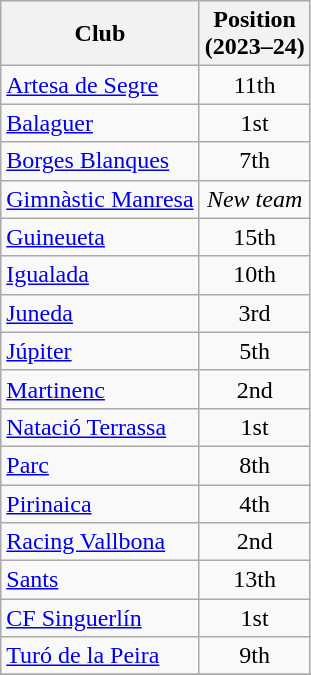<table class="wikitable sortable" style="text-align:center">
<tr>
<th>Club</th>
<th>Position<br>(2023–24)</th>
</tr>
<tr>
<td align="left"><a href='#'>Artesa de Segre</a></td>
<td>11th</td>
</tr>
<tr>
<td align="left"><a href='#'>Balaguer</a></td>
<td>1st </td>
</tr>
<tr>
<td align="left"><a href='#'>Borges Blanques</a></td>
<td>7th</td>
</tr>
<tr>
<td align="left"><a href='#'>Gimnàstic Manresa</a></td>
<td><em>New team</em></td>
</tr>
<tr>
<td align="left"><a href='#'>Guineueta</a></td>
<td>15th </td>
</tr>
<tr>
<td align="left"><a href='#'>Igualada</a></td>
<td>10th</td>
</tr>
<tr>
<td align="left"><a href='#'>Juneda</a></td>
<td>3rd </td>
</tr>
<tr>
<td align="left"><a href='#'>Júpiter</a></td>
<td>5th</td>
</tr>
<tr>
<td align="left"><a href='#'>Martinenc</a></td>
<td>2nd</td>
</tr>
<tr>
<td align="left"><a href='#'>Natació Terrassa</a></td>
<td>1st </td>
</tr>
<tr>
<td align="left"><a href='#'>Parc</a></td>
<td>8th </td>
</tr>
<tr>
<td align="left"><a href='#'>Pirinaica</a></td>
<td>4th</td>
</tr>
<tr>
<td align="left"><a href='#'>Racing Vallbona</a></td>
<td>2nd </td>
</tr>
<tr>
<td align="left"><a href='#'>Sants</a></td>
<td>13th </td>
</tr>
<tr>
<td align="left"><a href='#'>CF Singuerlín</a></td>
<td>1st </td>
</tr>
<tr>
<td align="left"><a href='#'>Turó de la Peira</a></td>
<td>9th</td>
</tr>
<tr>
</tr>
</table>
